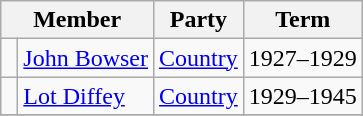<table class="wikitable">
<tr>
<th colspan="2">Member</th>
<th>Party</th>
<th>Term</th>
</tr>
<tr>
<td> </td>
<td><a href='#'>John Bowser</a></td>
<td><a href='#'>Country</a></td>
<td>1927–1929</td>
</tr>
<tr>
<td> </td>
<td><a href='#'>Lot Diffey</a></td>
<td><a href='#'>Country</a></td>
<td>1929–1945</td>
</tr>
<tr>
</tr>
</table>
